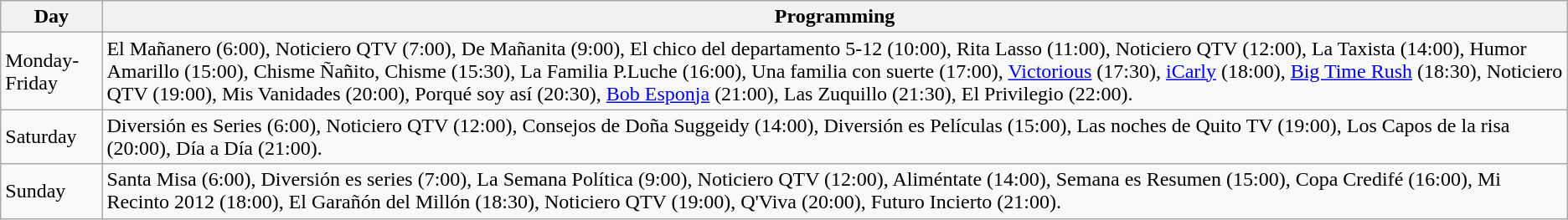<table class="wikitable sortable">
<tr>
<th>Day</th>
<th>Programming</th>
</tr>
<tr>
<td>Monday-Friday</td>
<td>El Mañanero (6:00), Noticiero QTV (7:00), De Mañanita (9:00), El chico del departamento 5-12 (10:00), Rita Lasso (11:00), Noticiero QTV (12:00), La Taxista (14:00), Humor Amarillo (15:00), Chisme Ñañito, Chisme (15:30), La Familia P.Luche (16:00), Una familia con suerte (17:00), <a href='#'>Victorious</a> (17:30), <a href='#'>iCarly</a> (18:00), <a href='#'>Big Time Rush</a> (18:30), Noticiero QTV (19:00), Mis Vanidades (20:00), Porqué soy así (20:30), <a href='#'>Bob Esponja</a> (21:00), Las Zuquillo (21:30), El Privilegio (22:00).</td>
</tr>
<tr>
<td>Saturday</td>
<td>Diversión es Series (6:00), Noticiero QTV (12:00), Consejos de Doña Suggeidy (14:00), Diversión es Películas (15:00), Las noches de Quito TV (19:00), Los Capos de la risa (20:00), Día a Día (21:00).</td>
</tr>
<tr>
<td>Sunday</td>
<td>Santa Misa (6:00), Diversión es series (7:00), La Semana Política (9:00), Noticiero QTV (12:00), Aliméntate (14:00), Semana es Resumen (15:00), Copa Credifé (16:00), Mi Recinto 2012 (18:00), El Garañón del Millón (18:30), Noticiero QTV (19:00), Q'Viva (20:00), Futuro Incierto (21:00).</td>
</tr>
</table>
